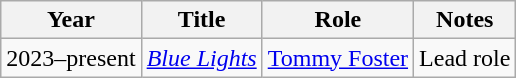<table class="wikitable sortable">
<tr>
<th>Year</th>
<th>Title</th>
<th>Role</th>
<th class="unsortable">Notes</th>
</tr>
<tr>
<td>2023–present</td>
<td><em><a href='#'>Blue Lights</a></em></td>
<td><a href='#'>Tommy Foster</a></td>
<td>Lead role</td>
</tr>
</table>
